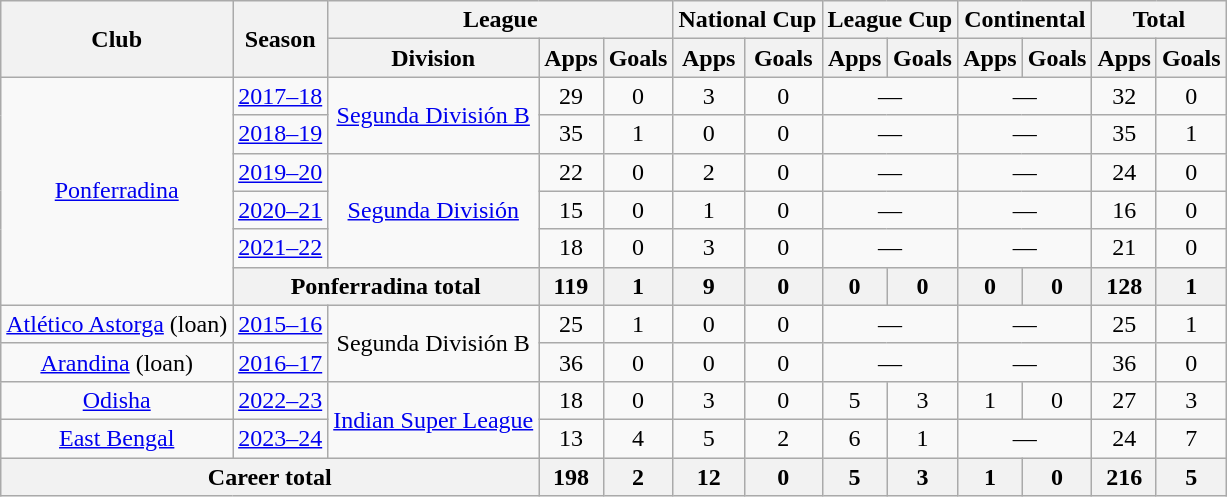<table class="wikitable" style="text-align: center;">
<tr>
<th rowspan="2">Club</th>
<th rowspan="2">Season</th>
<th colspan="3">League</th>
<th colspan="2">National Cup</th>
<th colspan="2">League Cup</th>
<th colspan="2">Continental</th>
<th colspan="2">Total</th>
</tr>
<tr>
<th>Division</th>
<th>Apps</th>
<th>Goals</th>
<th>Apps</th>
<th>Goals</th>
<th>Apps</th>
<th>Goals</th>
<th>Apps</th>
<th>Goals</th>
<th>Apps</th>
<th>Goals</th>
</tr>
<tr>
<td rowspan="6"><a href='#'>Ponferradina</a></td>
<td><a href='#'>2017–18</a></td>
<td rowspan="2"><a href='#'>Segunda División B</a></td>
<td>29</td>
<td>0</td>
<td>3</td>
<td>0</td>
<td colspan="2">—</td>
<td colspan="2">—</td>
<td>32</td>
<td>0</td>
</tr>
<tr>
<td><a href='#'>2018–19</a></td>
<td>35</td>
<td>1</td>
<td>0</td>
<td>0</td>
<td colspan="2">—</td>
<td colspan="2">—</td>
<td>35</td>
<td>1</td>
</tr>
<tr>
<td><a href='#'>2019–20</a></td>
<td rowspan="3"><a href='#'>Segunda División</a></td>
<td>22</td>
<td>0</td>
<td>2</td>
<td>0</td>
<td colspan="2">—</td>
<td colspan="2">—</td>
<td>24</td>
<td>0</td>
</tr>
<tr>
<td><a href='#'>2020–21</a></td>
<td>15</td>
<td>0</td>
<td>1</td>
<td>0</td>
<td colspan="2">—</td>
<td colspan="2">—</td>
<td>16</td>
<td>0</td>
</tr>
<tr>
<td><a href='#'>2021–22</a></td>
<td>18</td>
<td>0</td>
<td>3</td>
<td>0</td>
<td colspan="2">—</td>
<td colspan="2">—</td>
<td>21</td>
<td>0</td>
</tr>
<tr>
<th colspan="2">Ponferradina total</th>
<th>119</th>
<th>1</th>
<th>9</th>
<th>0</th>
<th>0</th>
<th>0</th>
<th>0</th>
<th>0</th>
<th>128</th>
<th>1</th>
</tr>
<tr>
<td rowspan="1"><a href='#'>Atlético Astorga</a> (loan)</td>
<td><a href='#'>2015–16</a></td>
<td rowspan="2">Segunda División B</td>
<td>25</td>
<td>1</td>
<td>0</td>
<td>0</td>
<td colspan="2">—</td>
<td colspan="2">—</td>
<td>25</td>
<td>1</td>
</tr>
<tr>
<td rowspan="1"><a href='#'>Arandina</a> (loan)</td>
<td><a href='#'>2016–17</a></td>
<td>36</td>
<td>0</td>
<td>0</td>
<td>0</td>
<td colspan="2">—</td>
<td colspan="2">—</td>
<td>36</td>
<td>0</td>
</tr>
<tr>
<td rowspan="1"><a href='#'>Odisha</a></td>
<td><a href='#'>2022–23</a></td>
<td rowspan="2"><a href='#'>Indian Super League</a></td>
<td>18</td>
<td>0</td>
<td>3</td>
<td>0</td>
<td>5</td>
<td>3</td>
<td>1</td>
<td>0</td>
<td>27</td>
<td>3</td>
</tr>
<tr>
<td rowspan="1"><a href='#'>East Bengal</a></td>
<td><a href='#'>2023–24</a></td>
<td>13</td>
<td>4</td>
<td>5</td>
<td>2</td>
<td>6</td>
<td>1</td>
<td colspan="2">—</td>
<td>24</td>
<td>7</td>
</tr>
<tr>
<th colspan="3">Career total</th>
<th>198</th>
<th>2</th>
<th>12</th>
<th>0</th>
<th>5</th>
<th>3</th>
<th>1</th>
<th>0</th>
<th>216</th>
<th>5</th>
</tr>
</table>
